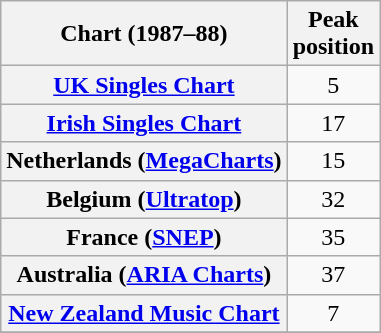<table class="wikitable plainrowheaders sortable" style="text-align:center;">
<tr>
<th scope="col">Chart (1987–88)</th>
<th scope="col">Peak<br>position</th>
</tr>
<tr>
<th scope="row"><a href='#'>UK Singles Chart</a></th>
<td style="text-align:center;">5</td>
</tr>
<tr>
<th scope="row"><a href='#'>Irish Singles Chart</a></th>
<td style="text-align:center;">17</td>
</tr>
<tr>
<th scope="row">Netherlands (<a href='#'>MegaCharts</a>)</th>
<td style="text-align:center;">15</td>
</tr>
<tr>
<th scope="row">Belgium (<a href='#'>Ultratop</a>)</th>
<td style="text-align:center;">32</td>
</tr>
<tr>
<th scope="row">France (<a href='#'>SNEP</a>)</th>
<td style="text-align:center;">35</td>
</tr>
<tr>
<th scope="row">Australia (<a href='#'>ARIA Charts</a>)</th>
<td style="text-align:center;">37</td>
</tr>
<tr>
<th scope="row"><a href='#'>New Zealand Music Chart</a></th>
<td style="text-align:center;">7</td>
</tr>
<tr>
</tr>
</table>
